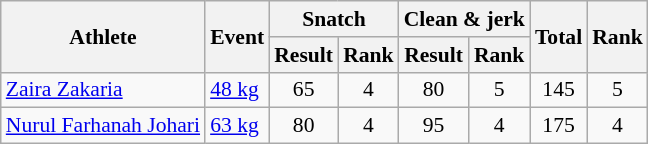<table class="wikitable" style="font-size:90%">
<tr>
<th rowspan="2">Athlete</th>
<th rowspan="2">Event</th>
<th colspan="2">Snatch</th>
<th colspan="2">Clean & jerk</th>
<th rowspan="2">Total</th>
<th rowspan="2">Rank</th>
</tr>
<tr>
<th>Result</th>
<th>Rank</th>
<th>Result</th>
<th>Rank</th>
</tr>
<tr align=center>
<td align=left><a href='#'>Zaira Zakaria</a></td>
<td align=left><a href='#'>48 kg</a></td>
<td>65</td>
<td>4</td>
<td>80</td>
<td>5</td>
<td>145</td>
<td>5</td>
</tr>
<tr align=center>
<td align=left><a href='#'>Nurul Farhanah Johari</a></td>
<td align=left><a href='#'>63 kg</a></td>
<td>80</td>
<td>4</td>
<td>95</td>
<td>4</td>
<td>175</td>
<td>4</td>
</tr>
</table>
